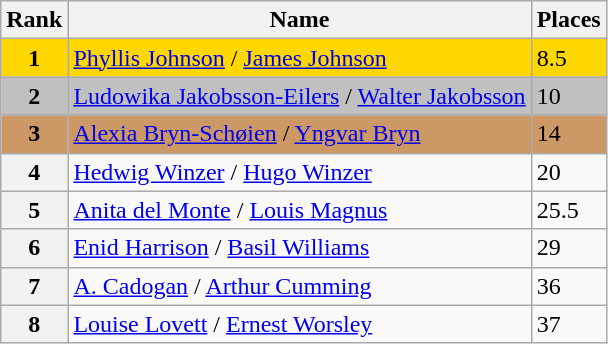<table class="wikitable">
<tr>
<th>Rank</th>
<th>Name</th>
<th>Places</th>
</tr>
<tr bgcolor=gold>
<td align=center><strong>1</strong></td>
<td> <a href='#'>Phyllis Johnson</a> / <a href='#'>James Johnson</a></td>
<td>8.5</td>
</tr>
<tr bgcolor=silver>
<td align=center><strong>2</strong></td>
<td> <a href='#'>Ludowika Jakobsson-Eilers</a> / <a href='#'>Walter Jakobsson</a></td>
<td>10</td>
</tr>
<tr bgcolor=cc9966>
<td align=center><strong>3</strong></td>
<td> <a href='#'>Alexia Bryn-Schøien</a> / <a href='#'>Yngvar Bryn</a></td>
<td>14</td>
</tr>
<tr>
<th>4</th>
<td> <a href='#'>Hedwig Winzer</a> / <a href='#'>Hugo Winzer</a></td>
<td>20</td>
</tr>
<tr>
<th>5</th>
<td> <a href='#'>Anita del Monte</a> / <a href='#'>Louis Magnus</a></td>
<td>25.5</td>
</tr>
<tr>
<th>6</th>
<td> <a href='#'>Enid Harrison</a> / <a href='#'>Basil Williams</a></td>
<td>29</td>
</tr>
<tr>
<th>7</th>
<td> <a href='#'>A. Cadogan</a> / <a href='#'>Arthur Cumming</a></td>
<td>36</td>
</tr>
<tr>
<th>8</th>
<td> <a href='#'>Louise Lovett</a> / <a href='#'>Ernest Worsley</a></td>
<td>37</td>
</tr>
</table>
